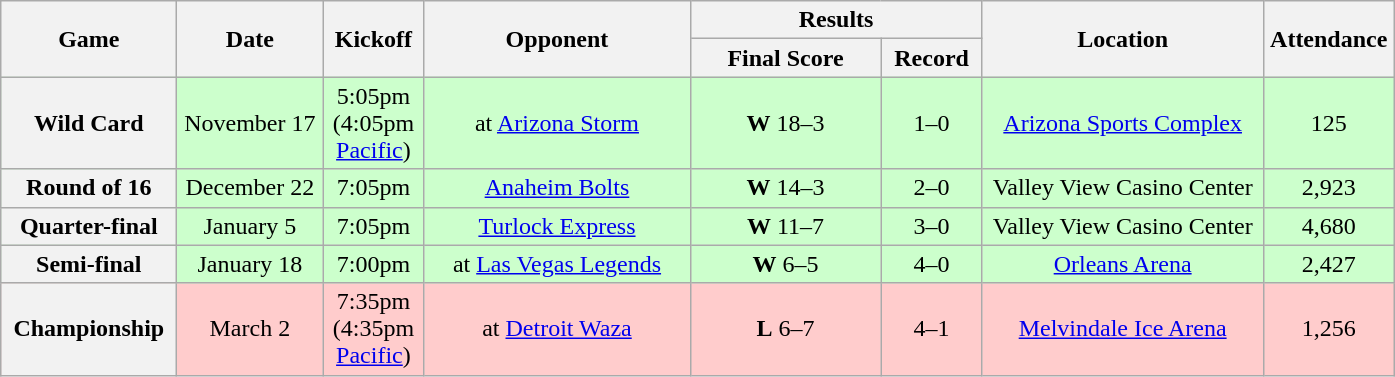<table class="wikitable">
<tr>
<th rowspan="2" width="110">Game</th>
<th rowspan="2" width="90">Date</th>
<th rowspan="2" width="60">Kickoff</th>
<th rowspan="2" width="170">Opponent</th>
<th colspan="2" width="180">Results</th>
<th rowspan="2" width="180">Location</th>
<th rowspan="2" width="80">Attendance</th>
</tr>
<tr>
<th width="120">Final Score</th>
<th width="60">Record</th>
</tr>
<tr align="center" bgcolor="#CCFFCC">
<th>Wild Card</th>
<td>November 17</td>
<td>5:05pm<br>(4:05pm <a href='#'>Pacific</a>)</td>
<td>at <a href='#'>Arizona Storm</a></td>
<td><strong>W</strong> 18–3</td>
<td>1–0</td>
<td><a href='#'>Arizona Sports Complex</a></td>
<td>125</td>
</tr>
<tr align="center" bgcolor="#CCFFCC">
<th>Round of 16</th>
<td>December 22</td>
<td>7:05pm</td>
<td><a href='#'>Anaheim Bolts</a></td>
<td><strong>W</strong> 14–3</td>
<td>2–0</td>
<td>Valley View Casino Center</td>
<td>2,923</td>
</tr>
<tr align="center" bgcolor="#CCFFCC">
<th>Quarter-final</th>
<td>January 5</td>
<td>7:05pm</td>
<td><a href='#'>Turlock Express</a></td>
<td><strong>W</strong> 11–7</td>
<td>3–0</td>
<td>Valley View Casino Center</td>
<td>4,680</td>
</tr>
<tr align="center" bgcolor="#CCFFCC">
<th>Semi-final</th>
<td>January 18</td>
<td>7:00pm</td>
<td>at <a href='#'>Las Vegas Legends</a></td>
<td><strong>W</strong> 6–5</td>
<td>4–0</td>
<td><a href='#'>Orleans Arena</a></td>
<td>2,427</td>
</tr>
<tr align="center" bgcolor="#FFCCCC">
<th>Championship</th>
<td>March 2</td>
<td>7:35pm<br>(4:35pm <a href='#'>Pacific</a>)</td>
<td>at <a href='#'>Detroit Waza</a></td>
<td><strong>L</strong> 6–7</td>
<td>4–1</td>
<td><a href='#'>Melvindale Ice Arena</a></td>
<td>1,256</td>
</tr>
</table>
